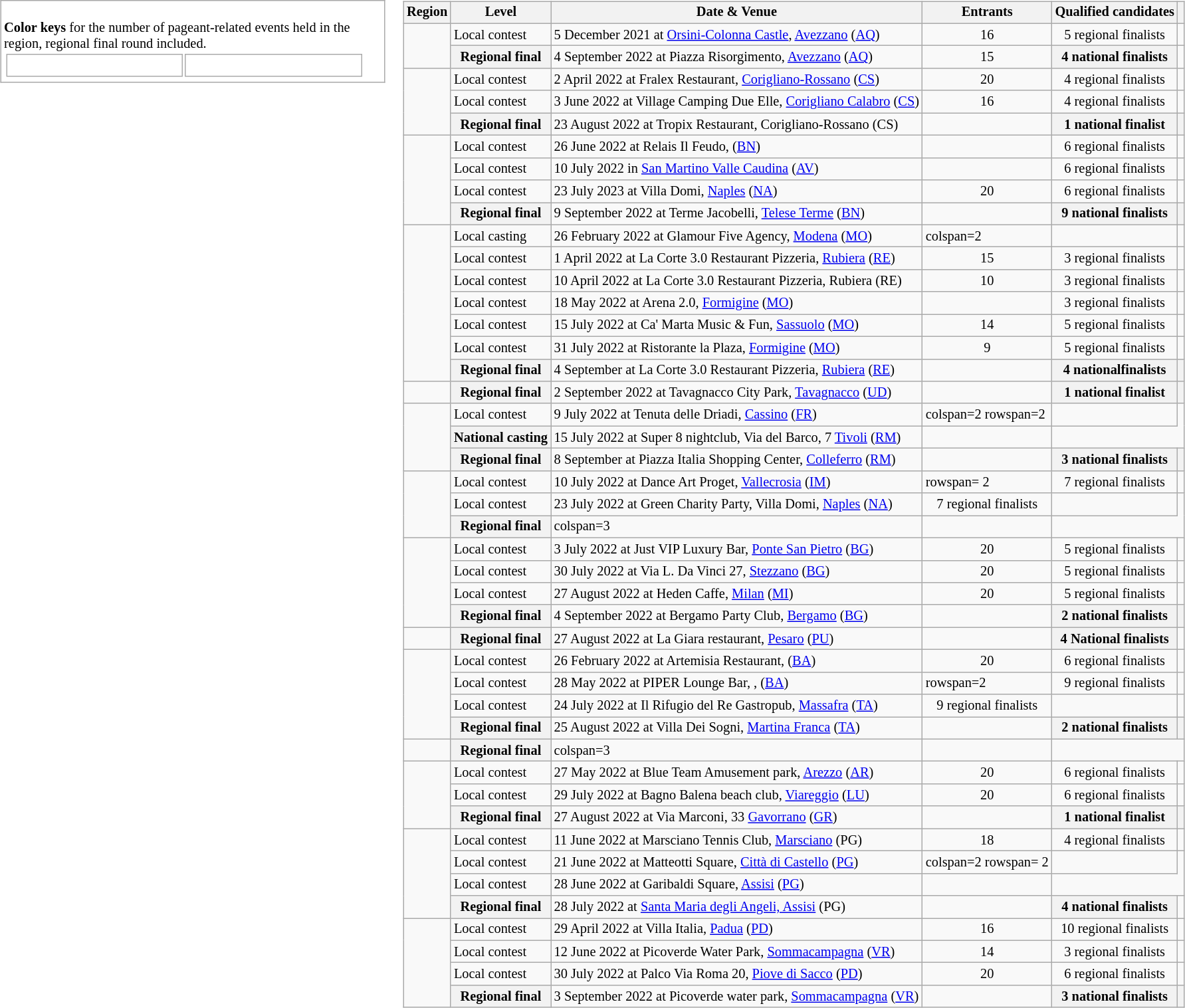<table>
<tr>
<td valign="top" width=400px><br><table class="wikitable" style="border:none; font-size: 85%;">
<tr>
</tr>
<tr>
<td bgcolor=white><br>
 

  







 
 




<strong>Color keys</strong> for the number of pageant-related events held in the region, regional final round included.<table>
<tr>
<td valign="top" width=170px><br>


</td>
<td valign="top" width=170px><br>

</td>
</tr>
</table>
</td>
</tr>
</table>
</td>
<td valign="top" width=auto><br><table class="wikitable sortable static-row-numbers" style="font-size: 85%;">
<tr>
<th class=unsortable>Region</th>
<th class=unsortable>Level</th>
<th class=unsortable>Date & Venue</th>
<th class=unsortable>Entrants</th>
<th class=unsortable>Qualified candidates</th>
<th class=unsortable></th>
</tr>
<tr>
<td rowspan=2><strong></strong></td>
<td>Local contest</td>
<td>5 December 2021 at <a href='#'>Orsini-Colonna Castle</a>, <a href='#'>Avezzano</a> (<a href='#'>AQ</a>)</td>
<td align=center>16</td>
<td align=center>5 regional finalists</td>
<td align=center></td>
</tr>
<tr>
<th>Regional final</th>
<td>4 September 2022 at Piazza Risorgimento, <a href='#'>Avezzano</a> (<a href='#'>AQ</a>)</td>
<td align=center>15</td>
<th align=center>4 national finalists</th>
<td align=center></td>
</tr>
<tr>
<td rowspan=3><strong></strong></td>
<td>Local contest</td>
<td>2 April 2022 at Fralex Restaurant, <a href='#'>Corigliano-Rossano</a> (<a href='#'>CS</a>)</td>
<td align=center>20</td>
<td align=center>4 regional finalists</td>
<td align=center></td>
</tr>
<tr>
<td>Local contest</td>
<td>3 June 2022 at Village Camping Due Elle, <a href='#'>Corigliano Calabro</a> (<a href='#'>CS</a>)</td>
<td align=center>16</td>
<td align=center>4 regional finalists</td>
<td align=center></td>
</tr>
<tr>
<th>Regional final</th>
<td>23 August 2022 at Tropix Restaurant, Corigliano-Rossano (CS)</td>
<td></td>
<th>1 national finalist</th>
<th align=center></th>
</tr>
<tr>
<td rowspan=4><strong></strong></td>
<td>Local contest</td>
<td>26 June 2022 at Relais Il Feudo,  (<a href='#'>BN</a>)</td>
<td></td>
<td align=center>6 regional finalists</td>
<td align=center></td>
</tr>
<tr>
<td>Local contest</td>
<td>10 July 2022 in <a href='#'>San Martino Valle Caudina</a> (<a href='#'>AV</a>)</td>
<td></td>
<td align=center>6 regional finalists</td>
<td align=center></td>
</tr>
<tr>
<td>Local contest</td>
<td>23 July 2023 at Villa Domi, <a href='#'>Naples</a> (<a href='#'>NA</a>)</td>
<td align=center>20</td>
<td align=center>6 regional finalists</td>
<td align=center></td>
</tr>
<tr>
<th>Regional final</th>
<td>9 September 2022 at Terme Jacobelli, <a href='#'>Telese Terme</a> (<a href='#'>BN</a>)</td>
<td></td>
<th align=center>9 national finalists</th>
<th align=center></th>
</tr>
<tr>
<td rowspan=7><strong></strong></td>
<td>Local casting</td>
<td>26 February 2022 at Glamour Five Agency, <a href='#'>Modena</a> (<a href='#'>MO</a>)</td>
<td>colspan=2 </td>
<td align=center></td>
</tr>
<tr>
<td>Local contest</td>
<td>1 April 2022 at La Corte 3.0 Restaurant Pizzeria, <a href='#'>Rubiera</a> (<a href='#'>RE</a>)</td>
<td align=center>15</td>
<td align=center>3 regional finalists</td>
<td align=center></td>
</tr>
<tr>
<td>Local contest</td>
<td>10 April 2022 at La Corte 3.0 Restaurant Pizzeria, Rubiera (RE)</td>
<td align=center>10</td>
<td align=center>3 regional finalists</td>
<td align=center></td>
</tr>
<tr>
<td>Local contest</td>
<td>18 May 2022 at Arena 2.0, <a href='#'>Formigine</a> (<a href='#'>MO</a>)</td>
<td></td>
<td align=center>3 regional finalists</td>
<td align=center></td>
</tr>
<tr>
<td>Local contest</td>
<td>15 July 2022 at Ca' Marta Music & Fun, <a href='#'>Sassuolo</a> (<a href='#'>MO</a>)</td>
<td align=center>14</td>
<td align=center>5 regional finalists</td>
<td align=center></td>
</tr>
<tr>
<td>Local contest</td>
<td>31 July 2022 at Ristorante la Plaza, <a href='#'>Formigine</a> (<a href='#'>MO</a>)</td>
<td align=center>9</td>
<td align=center>5 regional finalists</td>
<td align=center></td>
</tr>
<tr>
<th>Regional final</th>
<td>4 September at La Corte 3.0 Restaurant Pizzeria, <a href='#'>Rubiera</a> (<a href='#'>RE</a>)</td>
<td></td>
<th>4 nationalfinalists</th>
<th align=center></th>
</tr>
<tr>
<td><strong></strong></td>
<th>Regional final</th>
<td>2 September 2022 at Tavagnacco City Park, <a href='#'>Tavagnacco</a> (<a href='#'>UD</a>)</td>
<td></td>
<th>1 national finalist</th>
<th align=center></th>
</tr>
<tr>
<td rowspan=3><strong></strong></td>
<td>Local contest</td>
<td>9 July 2022 at Tenuta delle Driadi, <a href='#'>Cassino</a> (<a href='#'>FR</a>)</td>
<td>colspan=2 rowspan=2 </td>
<td align=center></td>
</tr>
<tr>
<th>National casting</th>
<td>15 July 2022 at Super 8 nightclub, Via del Barco, 7 <a href='#'>Tivoli</a> (<a href='#'>RM</a>)</td>
<td align=center></td>
</tr>
<tr>
<th>Regional final</th>
<td>8 September at Piazza Italia Shopping Center, <a href='#'>Colleferro</a> (<a href='#'>RM</a>)</td>
<td></td>
<th>3 national finalists</th>
<th align=center></th>
</tr>
<tr>
<td rowspan=3><strong></strong></td>
<td>Local contest</td>
<td>10 July 2022 at Dance Art Proget, <a href='#'>Vallecrosia</a> (<a href='#'>IM</a>)</td>
<td>rowspan= 2 </td>
<td align=center>7 regional finalists</td>
<td align=center></td>
</tr>
<tr>
<td>Local contest</td>
<td>23 July 2022 at Green Charity Party, Villa Domi, <a href='#'>Naples</a> (<a href='#'>NA</a>)</td>
<td align=center>7 regional finalists</td>
<td align=center></td>
</tr>
<tr class="sortbottom static-row-header">
<th>Regional final</th>
<td>colspan=3 </td>
<td align=center></td>
</tr>
<tr>
<td rowspan=4><strong></strong></td>
<td>Local contest</td>
<td>3 July 2022 at Just VIP Luxury Bar, <a href='#'>Ponte San Pietro</a> (<a href='#'>BG</a>)</td>
<td align=center>20</td>
<td align=center>5 regional finalists</td>
<td align=center></td>
</tr>
<tr>
<td>Local contest</td>
<td>30 July 2022 at Via L. Da Vinci 27, <a href='#'>Stezzano</a> (<a href='#'>BG</a>)</td>
<td align=center>20</td>
<td align=center>5 regional finalists</td>
<td align=center></td>
</tr>
<tr>
<td>Local contest</td>
<td>27 August 2022 at Heden Caffe, <a href='#'>Milan</a> (<a href='#'>MI</a>)</td>
<td align=center>20</td>
<td align=center>5 regional finalists</td>
<td align=center></td>
</tr>
<tr>
<th>Regional final</th>
<td>4 September 2022 at Bergamo Party Club, <a href='#'>Bergamo</a> (<a href='#'>BG</a>)</td>
<td></td>
<th>2 national finalists</th>
<th align=center></th>
</tr>
<tr>
<td><strong></strong></td>
<th>Regional final</th>
<td>27 August 2022 at La Giara restaurant, <a href='#'>Pesaro</a> (<a href='#'>PU</a>)</td>
<td><em></em></td>
<th align=center>4 National finalists</th>
<td align=center></td>
</tr>
<tr>
<td rowspan=4><strong></strong></td>
<td>Local contest</td>
<td>26 February 2022 at Artemisia Restaurant,  (<a href='#'>BA</a>)</td>
<td align=center>20</td>
<td align=center>6 regional finalists</td>
<td align=center></td>
</tr>
<tr>
<td>Local contest</td>
<td>28 May 2022 at PIPER Lounge Bar, , (<a href='#'>BA</a>)</td>
<td>rowspan=2 </td>
<td align=center>9 regional finalists</td>
<td align=center></td>
</tr>
<tr>
<td>Local contest</td>
<td>24 July 2022 at Il Rifugio del Re Gastropub, <a href='#'>Massafra</a> (<a href='#'>TA</a>)</td>
<td align=center>9 regional finalists</td>
<td align=center></td>
</tr>
<tr>
<th>Regional final</th>
<td>25 August 2022 at Villa Dei Sogni, <a href='#'>Martina Franca</a> (<a href='#'>TA</a>)</td>
<td></td>
<th>2 national finalists</th>
<th align=center></th>
</tr>
<tr class="sortbottom static-row-header">
<td><strong></strong></td>
<th>Regional final</th>
<td>colspan=3 </td>
<td align=center></td>
</tr>
<tr>
<td rowspan=3><strong></strong></td>
<td>Local contest</td>
<td>27 May 2022 at Blue Team Amusement park, <a href='#'>Arezzo</a> (<a href='#'>AR</a>)</td>
<td align=center>20</td>
<td align=center>6 regional finalists</td>
<td align=center></td>
</tr>
<tr>
<td>Local contest</td>
<td>29 July 2022 at Bagno Balena beach club, <a href='#'>Viareggio</a> (<a href='#'>LU</a>)</td>
<td align=center>20</td>
<td align=center>6 regional finalists</td>
<td align=center></td>
</tr>
<tr>
<th>Regional final</th>
<td>27 August 2022 at Via Marconi, 33 <a href='#'>Gavorrano</a> (<a href='#'>GR</a>)</td>
<td></td>
<th>1 national finalist</th>
<th align=center></th>
</tr>
<tr>
<td rowspan=4><strong></strong></td>
<td>Local contest</td>
<td>11 June 2022 at Marsciano Tennis Club, <a href='#'>Marsciano</a> (PG)</td>
<td align=center>18</td>
<td align=center>4 regional finalists</td>
<td align=center></td>
</tr>
<tr>
<td>Local contest</td>
<td>21 June 2022 at Matteotti Square, <a href='#'>Città di Castello</a> (<a href='#'>PG</a>)</td>
<td>colspan=2 rowspan= 2 </td>
<td align=center></td>
</tr>
<tr>
<td>Local contest</td>
<td>28 June 2022 at Garibaldi Square, <a href='#'>Assisi</a> (<a href='#'>PG</a>)</td>
<td align=center></td>
</tr>
<tr>
<th>Regional final</th>
<td>28 July 2022 at <a href='#'>Santa Maria degli Angeli, Assisi</a> (PG)</td>
<td></td>
<th align=center>4 national finalists</th>
<td align=center></td>
</tr>
<tr id="Table row 1">
<td rowspan=4><strong></strong></td>
<td>Local contest</td>
<td>29 April 2022 at Villa Italia, <a href='#'>Padua</a> (<a href='#'>PD</a>)</td>
<td align=center>16</td>
<td align=center>10 regional finalists</td>
<td align=center></td>
</tr>
<tr>
<td>Local contest</td>
<td>12 June 2022 at Picoverde Water Park, <a href='#'>Sommacampagna</a> (<a href='#'>VR</a>)</td>
<td align=center>14</td>
<td align=center>3 regional finalists</td>
<td align=center></td>
</tr>
<tr>
<td>Local contest</td>
<td>30 July 2022 at Palco Via Roma 20, <a href='#'>Piove di Sacco</a> (<a href='#'>PD</a>)</td>
<td align=center>20</td>
<td align=center>6 regional finalists</td>
<td align=center></td>
</tr>
<tr>
<th>Regional final</th>
<td>3 September 2022 at Picoverde water park, <a href='#'>Sommacampagna</a> (<a href='#'>VR</a>)</td>
<td></td>
<th>3 national finalists</th>
<th align=center></th>
</tr>
</table>
</td>
</tr>
</table>
